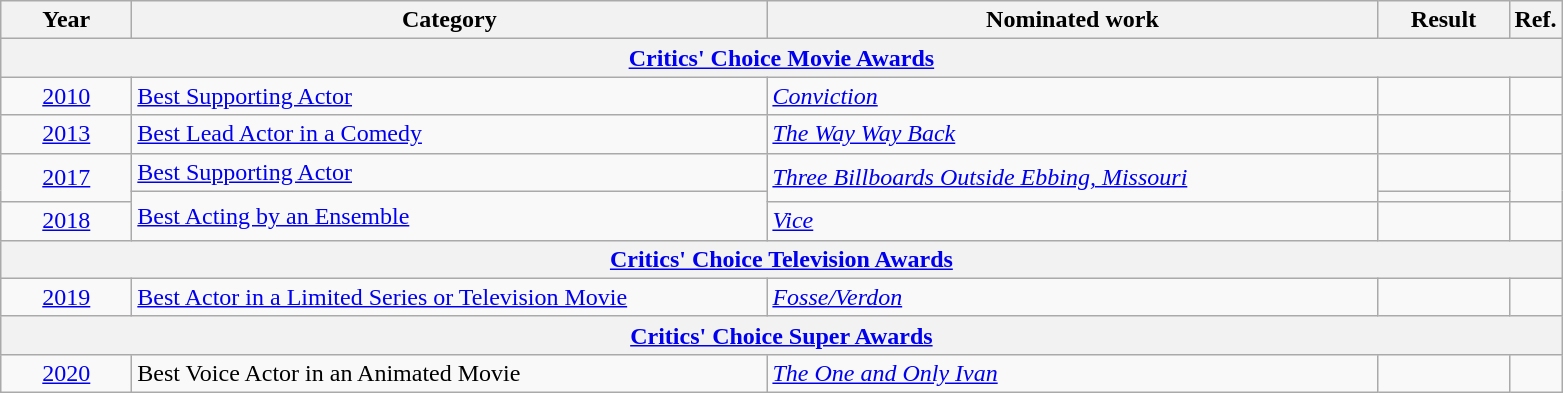<table class=wikitable>
<tr>
<th scope="col" style="width:5em;">Year</th>
<th scope="col" style="width:26em;">Category</th>
<th scope="col" style="width:25em;">Nominated work</th>
<th scope="col" style="width:5em;">Result</th>
<th>Ref.</th>
</tr>
<tr>
<th colspan=5><a href='#'>Critics' Choice Movie Awards</a></th>
</tr>
<tr>
<td style="text-align:center;"><a href='#'>2010</a></td>
<td><a href='#'>Best Supporting Actor</a></td>
<td><em><a href='#'>Conviction</a></em></td>
<td></td>
<td style="text-align:center;"></td>
</tr>
<tr>
<td style="text-align:center;"><a href='#'>2013</a></td>
<td><a href='#'>Best Lead Actor in a Comedy</a></td>
<td><em><a href='#'>The Way Way Back</a></em></td>
<td></td>
<td style="text-align:center;"></td>
</tr>
<tr>
<td style="text-align:center;", rowspan=2><a href='#'>2017</a></td>
<td><a href='#'>Best Supporting Actor</a></td>
<td rowspan=2><em><a href='#'>Three Billboards Outside Ebbing, Missouri</a></em></td>
<td></td>
<td style="text-align:center;", rowspan=2></td>
</tr>
<tr>
<td rowspan=2><a href='#'>Best Acting by an Ensemble</a></td>
<td></td>
</tr>
<tr>
<td style="text-align:center;"><a href='#'>2018</a></td>
<td><em><a href='#'>Vice</a></em></td>
<td></td>
<td style="text-align:center;"></td>
</tr>
<tr>
<th colspan=5><a href='#'>Critics' Choice Television Awards</a></th>
</tr>
<tr>
<td style="text-align:center;"><a href='#'>2019</a></td>
<td><a href='#'>Best Actor in a Limited Series or Television Movie</a></td>
<td><em><a href='#'>Fosse/Verdon</a></em></td>
<td></td>
<td style="text-align:center;"></td>
</tr>
<tr>
<th colspan=5><a href='#'>Critics' Choice Super Awards</a></th>
</tr>
<tr>
<td style="text-align:center;"><a href='#'>2020</a></td>
<td>Best Voice Actor in an Animated Movie</td>
<td><em><a href='#'>The One and Only Ivan</a></em></td>
<td></td>
<td style="text-align:center;"></td>
</tr>
</table>
